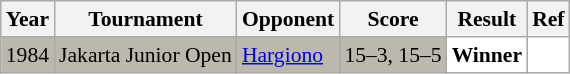<table class="sortable wikitable" style="font-size: 90%;">
<tr>
<th>Year</th>
<th>Tournament</th>
<th>Opponent</th>
<th>Score</th>
<th>Result</th>
<th>Ref</th>
</tr>
<tr style="background:#BDB8AD">
<td align="center">1984</td>
<td align="left">Jakarta Junior Open</td>
<td align="left"> <a href='#'>Hargiono</a></td>
<td align="left">15–3, 15–5</td>
<td style="text-align:left; background:white"> <strong>Winner</strong></td>
<td style="text-align:center; background:white"></td>
</tr>
</table>
